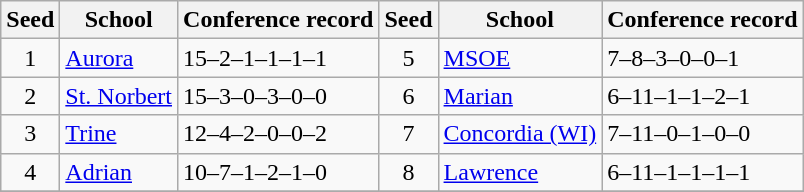<table class="wikitable">
<tr>
<th>Seed</th>
<th>School</th>
<th>Conference record</th>
<th>Seed</th>
<th>School</th>
<th>Conference record</th>
</tr>
<tr>
<td align=center>1</td>
<td><a href='#'>Aurora</a></td>
<td>15–2–1–1–1–1</td>
<td align=center>5</td>
<td><a href='#'>MSOE</a></td>
<td>7–8–3–0–0–1</td>
</tr>
<tr>
<td align=center>2</td>
<td><a href='#'>St. Norbert</a></td>
<td>15–3–0–3–0–0</td>
<td align=center>6</td>
<td><a href='#'>Marian</a></td>
<td>6–11–1–1–2–1</td>
</tr>
<tr>
<td align=center>3</td>
<td><a href='#'>Trine</a></td>
<td>12–4–2–0–0–2</td>
<td align=center>7</td>
<td><a href='#'>Concordia (WI)</a></td>
<td>7–11–0–1–0–0</td>
</tr>
<tr>
<td align=center>4</td>
<td><a href='#'>Adrian</a></td>
<td>10–7–1–2–1–0</td>
<td align=center>8</td>
<td><a href='#'>Lawrence</a></td>
<td>6–11–1–1–1–1</td>
</tr>
<tr>
</tr>
</table>
